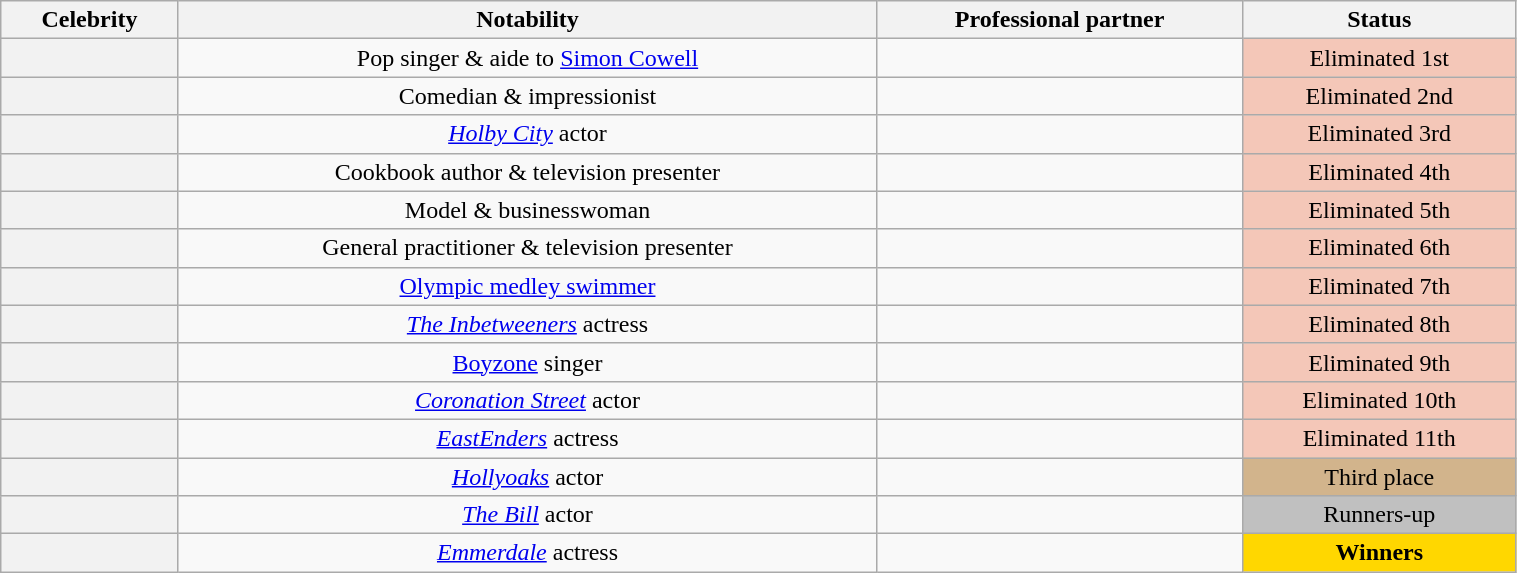<table class="wikitable sortable" style="text-align:center; width:80%">
<tr>
<th scope="col">Celebrity</th>
<th scope="col" class="unsortable">Notability</th>
<th scope="col">Professional partner</th>
<th scope="col">Status</th>
</tr>
<tr>
<th scope="row"></th>
<td>Pop singer & aide to <a href='#'>Simon Cowell</a></td>
<td></td>
<td bgcolor="f4c7b8">Eliminated 1st</td>
</tr>
<tr>
<th scope="row"></th>
<td>Comedian & impressionist</td>
<td></td>
<td bgcolor="f4c7b8">Eliminated 2nd</td>
</tr>
<tr>
<th scope="row"></th>
<td><em><a href='#'>Holby City</a></em> actor</td>
<td></td>
<td bgcolor="f4c7b8">Eliminated 3rd</td>
</tr>
<tr>
<th scope="row"></th>
<td>Cookbook author & television presenter</td>
<td></td>
<td bgcolor="f4c7b8">Eliminated 4th</td>
</tr>
<tr>
<th scope="row"></th>
<td>Model & businesswoman</td>
<td></td>
<td bgcolor="f4c7b8">Eliminated 5th</td>
</tr>
<tr>
<th scope="row"></th>
<td>General practitioner & television presenter</td>
<td></td>
<td bgcolor="f4c7b8">Eliminated 6th</td>
</tr>
<tr>
<th scope="row"></th>
<td><a href='#'>Olympic medley swimmer</a></td>
<td></td>
<td bgcolor="f4c7b8">Eliminated 7th</td>
</tr>
<tr>
<th scope="row"></th>
<td><em><a href='#'>The Inbetweeners</a></em> actress</td>
<td></td>
<td bgcolor="f4c7b8">Eliminated 8th</td>
</tr>
<tr>
<th scope="row"></th>
<td><a href='#'>Boyzone</a> singer</td>
<td></td>
<td bgcolor="f4c7b8">Eliminated 9th</td>
</tr>
<tr>
<th scope="row"></th>
<td><em><a href='#'>Coronation Street</a></em> actor</td>
<td></td>
<td bgcolor="f4c7b8">Eliminated 10th</td>
</tr>
<tr>
<th scope="row"></th>
<td><em><a href='#'>EastEnders</a></em> actress</td>
<td></td>
<td bgcolor="f4c7b8">Eliminated 11th</td>
</tr>
<tr>
<th scope="row"></th>
<td><em><a href='#'>Hollyoaks</a></em> actor</td>
<td></td>
<td bgcolor="tan">Third place</td>
</tr>
<tr>
<th scope="row"></th>
<td><em><a href='#'>The Bill</a></em> actor</td>
<td></td>
<td bgcolor="silver">Runners-up</td>
</tr>
<tr>
<th scope="row"></th>
<td><em><a href='#'>Emmerdale</a></em> actress</td>
<td></td>
<td bgcolor="gold"><strong>Winners</strong></td>
</tr>
</table>
